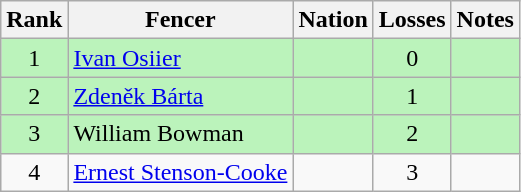<table class="wikitable sortable" style="text-align:center">
<tr>
<th>Rank</th>
<th>Fencer</th>
<th>Nation</th>
<th>Losses</th>
<th>Notes</th>
</tr>
<tr bgcolor=bbf3bb>
<td>1</td>
<td align=left><a href='#'>Ivan Osiier</a></td>
<td align=left></td>
<td>0</td>
<td></td>
</tr>
<tr bgcolor=bbf3bb>
<td>2</td>
<td align=left><a href='#'>Zdeněk Bárta</a></td>
<td align=left></td>
<td>1</td>
<td></td>
</tr>
<tr bgcolor=bbf3bb>
<td>3</td>
<td align=left>William Bowman</td>
<td align=left></td>
<td>2</td>
<td></td>
</tr>
<tr>
<td>4</td>
<td align=left><a href='#'>Ernest Stenson-Cooke</a></td>
<td align=left></td>
<td>3</td>
<td></td>
</tr>
</table>
